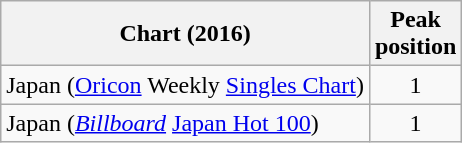<table class="wikitable sortable" border="1">
<tr>
<th>Chart (2016)</th>
<th>Peak<br>position</th>
</tr>
<tr>
<td>Japan (<a href='#'>Oricon</a> Weekly <a href='#'>Singles Chart</a>)</td>
<td style="text-align:center;">1</td>
</tr>
<tr>
<td>Japan (<em><a href='#'>Billboard</a></em> <a href='#'>Japan Hot 100</a>)</td>
<td style="text-align:center;">1</td>
</tr>
</table>
